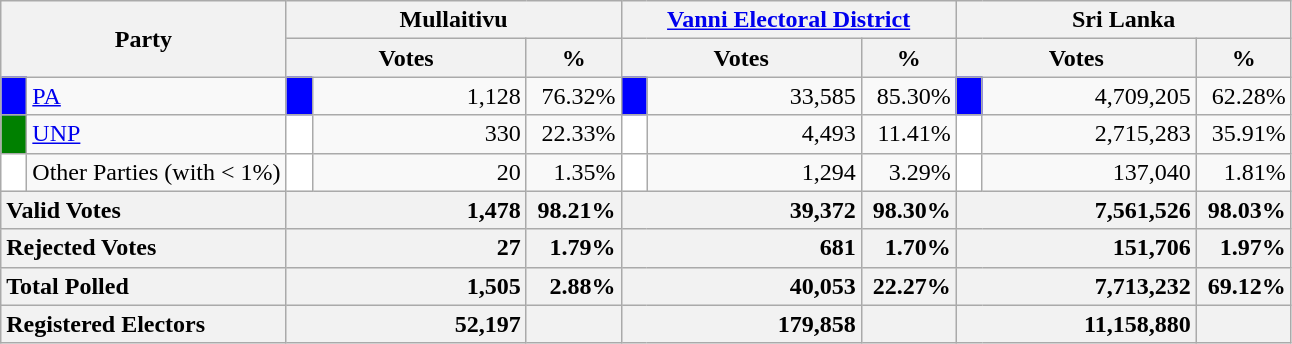<table class="wikitable">
<tr>
<th colspan="2" width="144px"rowspan="2">Party</th>
<th colspan="3" width="216px">Mullaitivu</th>
<th colspan="3" width="216px"><a href='#'>Vanni Electoral District</a></th>
<th colspan="3" width="216px">Sri Lanka</th>
</tr>
<tr>
<th colspan="2" width="144px">Votes</th>
<th>%</th>
<th colspan="2" width="144px">Votes</th>
<th>%</th>
<th colspan="2" width="144px">Votes</th>
<th>%</th>
</tr>
<tr>
<td style="background-color:blue;" width="10px"></td>
<td style="text-align:left;"><a href='#'>PA</a></td>
<td style="background-color:blue;" width="10px"></td>
<td style="text-align:right;">1,128</td>
<td style="text-align:right;">76.32%</td>
<td style="background-color:blue;" width="10px"></td>
<td style="text-align:right;">33,585</td>
<td style="text-align:right;">85.30%</td>
<td style="background-color:blue;" width="10px"></td>
<td style="text-align:right;">4,709,205</td>
<td style="text-align:right;">62.28%</td>
</tr>
<tr>
<td style="background-color:green;" width="10px"></td>
<td style="text-align:left;"><a href='#'>UNP</a></td>
<td style="background-color:white;" width="10px"></td>
<td style="text-align:right;">330</td>
<td style="text-align:right;">22.33%</td>
<td style="background-color:white;" width="10px"></td>
<td style="text-align:right;">4,493</td>
<td style="text-align:right;">11.41%</td>
<td style="background-color:white;" width="10px"></td>
<td style="text-align:right;">2,715,283</td>
<td style="text-align:right;">35.91%</td>
</tr>
<tr>
<td style="background-color:white;" width="10px"></td>
<td style="text-align:left;">Other Parties (with < 1%)</td>
<td style="background-color:white;" width="10px"></td>
<td style="text-align:right;">20</td>
<td style="text-align:right;">1.35%</td>
<td style="background-color:white;" width="10px"></td>
<td style="text-align:right;">1,294</td>
<td style="text-align:right;">3.29%</td>
<td style="background-color:white;" width="10px"></td>
<td style="text-align:right;">137,040</td>
<td style="text-align:right;">1.81%</td>
</tr>
<tr>
<th colspan="2" width="144px"style="text-align:left;">Valid Votes</th>
<th style="text-align:right;"colspan="2" width="144px">1,478</th>
<th style="text-align:right;">98.21%</th>
<th style="text-align:right;"colspan="2" width="144px">39,372</th>
<th style="text-align:right;">98.30%</th>
<th style="text-align:right;"colspan="2" width="144px">7,561,526</th>
<th style="text-align:right;">98.03%</th>
</tr>
<tr>
<th colspan="2" width="144px"style="text-align:left;">Rejected Votes</th>
<th style="text-align:right;"colspan="2" width="144px">27</th>
<th style="text-align:right;">1.79%</th>
<th style="text-align:right;"colspan="2" width="144px">681</th>
<th style="text-align:right;">1.70%</th>
<th style="text-align:right;"colspan="2" width="144px">151,706</th>
<th style="text-align:right;">1.97%</th>
</tr>
<tr>
<th colspan="2" width="144px"style="text-align:left;">Total Polled</th>
<th style="text-align:right;"colspan="2" width="144px">1,505</th>
<th style="text-align:right;">2.88%</th>
<th style="text-align:right;"colspan="2" width="144px">40,053</th>
<th style="text-align:right;">22.27%</th>
<th style="text-align:right;"colspan="2" width="144px">7,713,232</th>
<th style="text-align:right;">69.12%</th>
</tr>
<tr>
<th colspan="2" width="144px"style="text-align:left;">Registered Electors</th>
<th style="text-align:right;"colspan="2" width="144px">52,197</th>
<th></th>
<th style="text-align:right;"colspan="2" width="144px">179,858</th>
<th></th>
<th style="text-align:right;"colspan="2" width="144px">11,158,880</th>
<th></th>
</tr>
</table>
